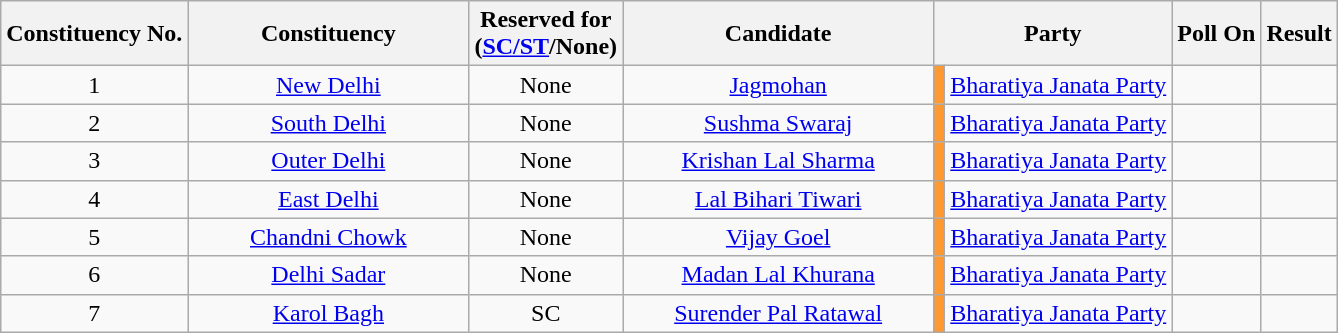<table class="wikitable sortable" style="text-align:center">
<tr>
<th>Constituency No.</th>
<th style="width:180px;">Constituency</th>
<th>Reserved for<br>(<a href='#'>SC/ST</a>/None)</th>
<th style="width:200px;">Candidate</th>
<th colspan="2">Party</th>
<th>Poll On</th>
<th>Result</th>
</tr>
<tr>
<td>1</td>
<td><a href='#'>New Delhi</a></td>
<td>None</td>
<td><a href='#'>Jagmohan</a></td>
<td bgcolor=#FF9933></td>
<td><a href='#'>Bharatiya Janata Party</a></td>
<td></td>
<td></td>
</tr>
<tr>
<td>2</td>
<td><a href='#'>South Delhi</a></td>
<td>None</td>
<td><a href='#'>Sushma Swaraj</a></td>
<td bgcolor=#FF9933></td>
<td><a href='#'>Bharatiya Janata Party</a></td>
<td></td>
<td></td>
</tr>
<tr>
<td>3</td>
<td><a href='#'>Outer Delhi</a></td>
<td>None</td>
<td><a href='#'>Krishan Lal Sharma</a></td>
<td bgcolor=#FF9933></td>
<td><a href='#'>Bharatiya Janata Party</a></td>
<td></td>
<td></td>
</tr>
<tr>
<td>4</td>
<td><a href='#'>East Delhi</a></td>
<td>None</td>
<td><a href='#'>Lal Bihari Tiwari</a></td>
<td bgcolor=#FF9933></td>
<td><a href='#'>Bharatiya Janata Party</a></td>
<td></td>
<td></td>
</tr>
<tr>
<td>5</td>
<td><a href='#'>Chandni Chowk</a></td>
<td>None</td>
<td><a href='#'>Vijay Goel</a></td>
<td bgcolor=#FF9933></td>
<td><a href='#'>Bharatiya Janata Party</a></td>
<td></td>
<td></td>
</tr>
<tr>
<td>6</td>
<td><a href='#'>Delhi Sadar</a></td>
<td>None</td>
<td><a href='#'>Madan Lal Khurana</a></td>
<td bgcolor=#FF9933></td>
<td><a href='#'>Bharatiya Janata Party</a></td>
<td></td>
<td></td>
</tr>
<tr>
<td>7</td>
<td><a href='#'>Karol Bagh</a></td>
<td>SC</td>
<td><a href='#'>Surender Pal Ratawal</a></td>
<td bgcolor=#FF9933></td>
<td><a href='#'>Bharatiya Janata Party</a></td>
<td></td>
<td></td>
</tr>
</table>
